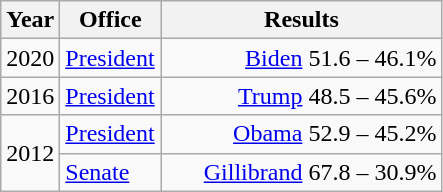<table class=wikitable>
<tr>
<th width="30">Year</th>
<th width="60">Office</th>
<th width="180">Results</th>
</tr>
<tr>
<td>2020</td>
<td><a href='#'>President</a></td>
<td align="right" ><a href='#'>Biden</a> 51.6 – 46.1%</td>
</tr>
<tr>
<td>2016</td>
<td><a href='#'>President</a></td>
<td align="right" ><a href='#'>Trump</a> 48.5 – 45.6%</td>
</tr>
<tr>
<td rowspan="2">2012</td>
<td><a href='#'>President</a></td>
<td align="right" ><a href='#'>Obama</a> 52.9 – 45.2%</td>
</tr>
<tr>
<td><a href='#'>Senate</a></td>
<td align="right" ><a href='#'>Gillibrand</a> 67.8 – 30.9%</td>
</tr>
</table>
